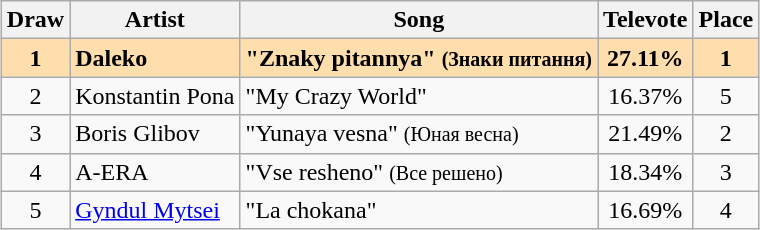<table class="sortable wikitable" style="margin: 1em auto 1em auto; text-align:center;">
<tr>
<th>Draw</th>
<th>Artist</th>
<th>Song</th>
<th>Televote</th>
<th>Place</th>
</tr>
<tr style="font-weight:bold; background:navajowhite;">
<td>1</td>
<td style="text-align:left;">Daleko</td>
<td style="text-align:left;">"Znaky pitannya" <small>(Знаки питання)</small></td>
<td>27.11%</td>
<td>1</td>
</tr>
<tr>
<td>2</td>
<td style="text-align:left;">Konstantin Pona</td>
<td style="text-align:left;">"My Crazy World"</td>
<td>16.37%</td>
<td>5</td>
</tr>
<tr>
<td>3</td>
<td style="text-align:left;">Boris Glibov</td>
<td style="text-align:left;">"Yunaya vesna" <small>(Юная весна)</small></td>
<td>21.49%</td>
<td>2</td>
</tr>
<tr>
<td>4</td>
<td style="text-align:left;">A-ERA</td>
<td style="text-align:left;">"Vse resheno" <small>(Все решено)</small></td>
<td>18.34%</td>
<td>3</td>
</tr>
<tr>
<td>5</td>
<td style="text-align:left;"><a href='#'>Gyndul Mytsei</a></td>
<td style="text-align:left;">"La chokana"</td>
<td>16.69%</td>
<td>4</td>
</tr>
</table>
